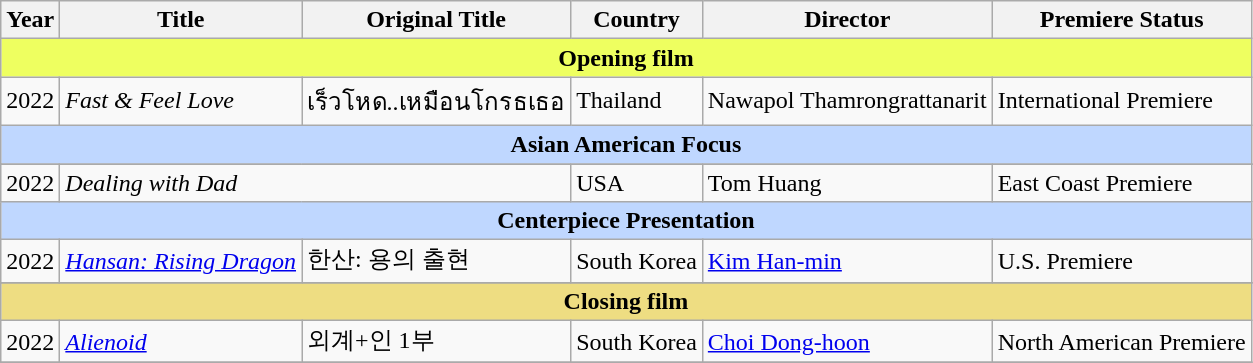<table class="wikitable">
<tr>
<th>Year</th>
<th>Title</th>
<th>Original Title</th>
<th>Country</th>
<th>Director</th>
<th>Premiere Status</th>
</tr>
<tr>
<th colspan="6" style="background:#eeff60"><strong>Opening film</strong></th>
</tr>
<tr>
<td>2022</td>
<td><em>Fast & Feel Love</em></td>
<td>เร็วโหด..เหมือนโกรธเธอ</td>
<td>Thailand</td>
<td>Nawapol Thamrongrattanarit</td>
<td>International Premiere</td>
</tr>
<tr>
<th colspan="6" style="background:#bfd7ff"><strong>Asian American Focus</strong></th>
</tr>
<tr>
</tr>
<tr>
<td>2022</td>
<td colspan=2><em>Dealing with Dad</em></td>
<td>USA</td>
<td>Tom Huang</td>
<td>East Coast Premiere</td>
</tr>
<tr>
<th colspan="6" style="background:#bfd7ff"><strong>Centerpiece Presentation</strong></th>
</tr>
<tr>
<td>2022</td>
<td><em><a href='#'>Hansan: Rising Dragon</a></em></td>
<td>한산: 용의 출현</td>
<td>South Korea</td>
<td><a href='#'>Kim Han-min</a></td>
<td>U.S. Premiere</td>
</tr>
<tr>
</tr>
<tr>
<th colspan="6" style="background:#eedd82"><strong>Closing film</strong></th>
</tr>
<tr>
<td>2022</td>
<td><em><a href='#'>Alienoid</a></em></td>
<td>외계+인 1부</td>
<td>South Korea</td>
<td><a href='#'>Choi Dong-hoon</a></td>
<td>North American Premiere</td>
</tr>
<tr>
</tr>
</table>
